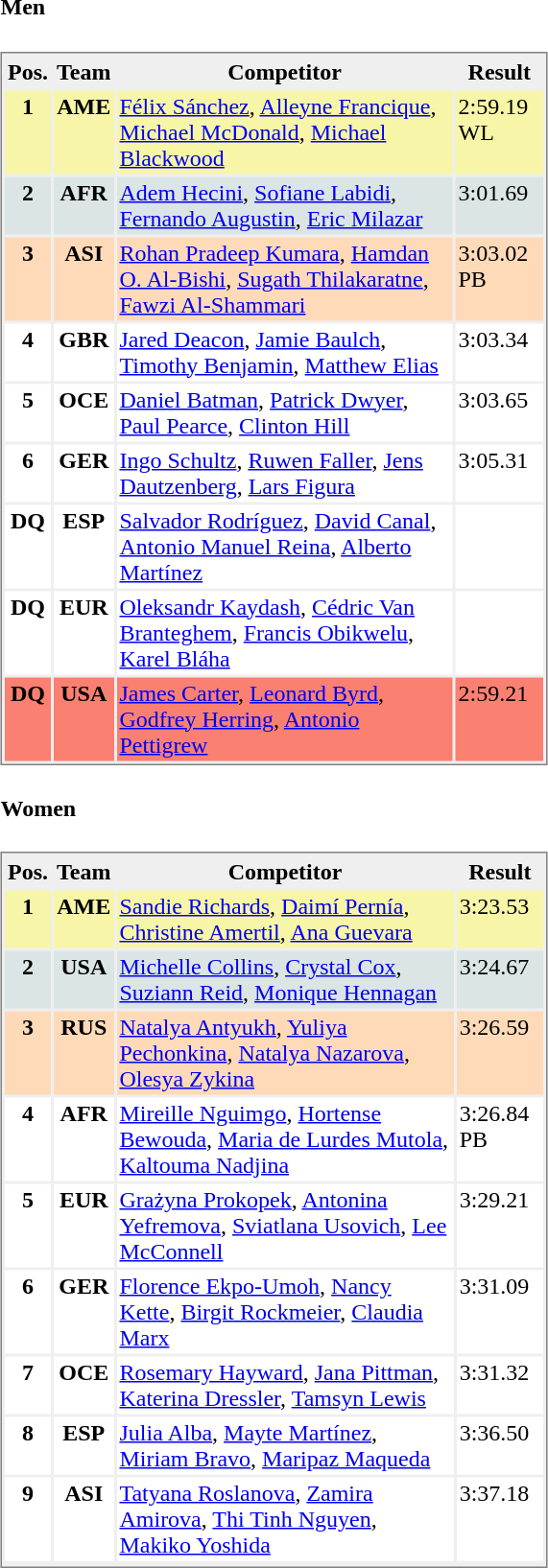<table>
<tr>
<td valign="top"><br><h4>Men</h4><table style="border-style:solid;border-width:1px;border-color:#808080;background-color:#EFEFEF" cellspacing="2" cellpadding="2" width="380px">
<tr bgcolor="#EFEFEF">
<th>Pos.</th>
<th>Team</th>
<th>Competitor</th>
<th>Result</th>
</tr>
<tr align="center" valign="top" bgcolor="#F7F6A8">
<th>1</th>
<th>AME</th>
<td align="left"><a href='#'>Félix Sánchez</a>, <a href='#'>Alleyne Francique</a>, <a href='#'>Michael McDonald</a>, <a href='#'>Michael Blackwood</a></td>
<td align="left">2:59.19 WL</td>
</tr>
<tr align="center" valign="top" bgcolor="#DCE5E5">
<th>2</th>
<th>AFR</th>
<td align="left"><a href='#'>Adem Hecini</a>, <a href='#'>Sofiane Labidi</a>, <a href='#'>Fernando Augustin</a>, <a href='#'>Eric Milazar</a></td>
<td align="left">3:01.69</td>
</tr>
<tr align="center" valign="top" bgcolor="#FFDAB9">
<th>3</th>
<th>ASI</th>
<td align="left"><a href='#'>Rohan Pradeep Kumara</a>, <a href='#'>Hamdan O. Al-Bishi</a>, <a href='#'>Sugath Thilakaratne</a>, <a href='#'>Fawzi Al-Shammari</a></td>
<td align="left">3:03.02 PB</td>
</tr>
<tr align="center" valign="top" bgcolor="#FFFFFF">
<th>4</th>
<th>GBR</th>
<td align="left"><a href='#'>Jared Deacon</a>, <a href='#'>Jamie Baulch</a>, <a href='#'>Timothy Benjamin</a>, <a href='#'>Matthew Elias</a></td>
<td align="left">3:03.34</td>
</tr>
<tr align="center" valign="top" bgcolor="#FFFFFF">
<th>5</th>
<th>OCE</th>
<td align="left"><a href='#'>Daniel Batman</a>, <a href='#'>Patrick Dwyer</a>, <a href='#'>Paul Pearce</a>, <a href='#'>Clinton Hill</a></td>
<td align="left">3:03.65</td>
</tr>
<tr align="center" valign="top" bgcolor="#FFFFFF">
<th>6</th>
<th>GER</th>
<td align="left"><a href='#'>Ingo Schultz</a>, <a href='#'>Ruwen Faller</a>, <a href='#'>Jens Dautzenberg</a>, <a href='#'>Lars Figura</a></td>
<td align="left">3:05.31</td>
</tr>
<tr align="center" valign="top" bgcolor="#FFFFFF">
<th>DQ</th>
<th>ESP</th>
<td align="left"><a href='#'>Salvador Rodríguez</a>, <a href='#'>David Canal</a>, <a href='#'>Antonio Manuel Reina</a>, <a href='#'>Alberto Martínez</a></td>
<td align="left"></td>
</tr>
<tr align="center" valign="top" bgcolor="#FFFFFF">
<th>DQ</th>
<th>EUR</th>
<td align="left"><a href='#'>Oleksandr Kaydash</a>, <a href='#'>Cédric Van Branteghem</a>, <a href='#'>Francis Obikwelu</a>, <a href='#'>Karel Bláha</a></td>
<td align="left"></td>
</tr>
<tr align="center" valign="top" bgcolor="salmon">
<th>DQ</th>
<th>USA</th>
<td align="left"><a href='#'>James Carter</a>, <a href='#'>Leonard Byrd</a>, <a href='#'>Godfrey Herring</a>, <a href='#'>Antonio Pettigrew</a></td>
<td align="left">2:59.21</td>
</tr>
</table>
<h4>Women</h4><table style="border-style:solid;border-width:1px;border-color:#808080;background-color:#EFEFEF" cellspacing="2" cellpadding="2" width="380px">
<tr bgcolor="#EFEFEF">
<th>Pos.</th>
<th>Team</th>
<th>Competitor</th>
<th>Result</th>
</tr>
<tr align="center" valign="top" bgcolor="#F7F6A8">
<th>1</th>
<th>AME</th>
<td align="left"><a href='#'>Sandie Richards</a>, <a href='#'>Daimí Pernía</a>, <a href='#'>Christine Amertil</a>, <a href='#'>Ana Guevara</a></td>
<td align="left">3:23.53</td>
</tr>
<tr align="center" valign="top" bgcolor="#DCE5E5">
<th>2</th>
<th>USA</th>
<td align="left"><a href='#'>Michelle Collins</a>, <a href='#'>Crystal Cox</a>, <a href='#'>Suziann Reid</a>, <a href='#'>Monique Hennagan</a></td>
<td align="left">3:24.67</td>
</tr>
<tr align="center" valign="top" bgcolor="#FFDAB9">
<th>3</th>
<th>RUS</th>
<td align="left"><a href='#'>Natalya Antyukh</a>, <a href='#'>Yuliya Pechonkina</a>, <a href='#'>Natalya Nazarova</a>, <a href='#'>Olesya Zykina</a></td>
<td align="left">3:26.59</td>
</tr>
<tr align="center" valign="top" bgcolor="#FFFFFF">
<th>4</th>
<th>AFR</th>
<td align="left"><a href='#'>Mireille Nguimgo</a>, <a href='#'>Hortense Bewouda</a>, <a href='#'>Maria de Lurdes Mutola</a>, <a href='#'>Kaltouma Nadjina</a></td>
<td align="left">3:26.84 PB</td>
</tr>
<tr align="center" valign="top" bgcolor="#FFFFFF">
<th>5</th>
<th>EUR</th>
<td align="left"><a href='#'>Grażyna Prokopek</a>, <a href='#'>Antonina Yefremova</a>, <a href='#'>Sviatlana Usovich</a>, <a href='#'>Lee McConnell</a></td>
<td align="left">3:29.21</td>
</tr>
<tr align="center" valign="top" bgcolor="#FFFFFF">
<th>6</th>
<th>GER</th>
<td align="left"><a href='#'>Florence Ekpo-Umoh</a>, <a href='#'>Nancy Kette</a>, <a href='#'>Birgit Rockmeier</a>, <a href='#'>Claudia Marx</a></td>
<td align="left">3:31.09</td>
</tr>
<tr align="center" valign="top" bgcolor="#FFFFFF">
<th>7</th>
<th>OCE</th>
<td align="left"><a href='#'>Rosemary Hayward</a>, <a href='#'>Jana Pittman</a>, <a href='#'>Katerina Dressler</a>, <a href='#'>Tamsyn Lewis</a></td>
<td align="left">3:31.32</td>
</tr>
<tr align="center" valign="top" bgcolor="#FFFFFF">
<th>8</th>
<th>ESP</th>
<td align="left"><a href='#'>Julia Alba</a>, <a href='#'>Mayte Martínez</a>, <a href='#'>Miriam Bravo</a>, <a href='#'>Maripaz Maqueda</a></td>
<td align="left">3:36.50</td>
</tr>
<tr align="center" valign="top" bgcolor="#FFFFFF">
<th>9</th>
<th>ASI</th>
<td align="left"><a href='#'>Tatyana Roslanova</a>, <a href='#'>Zamira Amirova</a>, <a href='#'>Thi Tinh Nguyen</a>, <a href='#'>Makiko Yoshida</a></td>
<td align="left">3:37.18</td>
</tr>
<tr align="center" valign="top" bgcolor="#FFFFFF">
</tr>
</table>
</td>
</tr>
</table>
